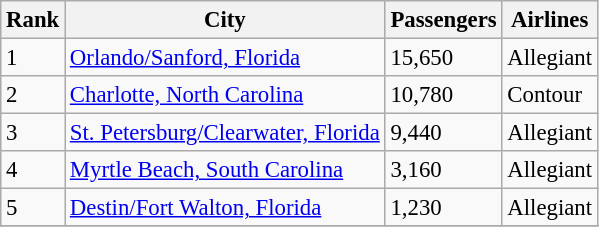<table class="wikitable sortable" style="font-size: 95%">
<tr>
<th>Rank</th>
<th>City</th>
<th>Passengers</th>
<th>Airlines</th>
</tr>
<tr>
<td>1</td>
<td> <a href='#'>Orlando/Sanford, Florida</a></td>
<td>15,650</td>
<td>Allegiant</td>
</tr>
<tr>
<td>2</td>
<td> <a href='#'>Charlotte, North Carolina</a></td>
<td>10,780</td>
<td>Contour</td>
</tr>
<tr>
<td>3</td>
<td> <a href='#'>St. Petersburg/Clearwater, Florida</a></td>
<td>9,440</td>
<td>Allegiant</td>
</tr>
<tr>
<td>4</td>
<td> <a href='#'>Myrtle Beach, South Carolina</a></td>
<td>3,160</td>
<td>Allegiant</td>
</tr>
<tr>
<td>5</td>
<td> <a href='#'>Destin/Fort Walton, Florida</a></td>
<td>1,230</td>
<td>Allegiant</td>
</tr>
<tr>
</tr>
</table>
